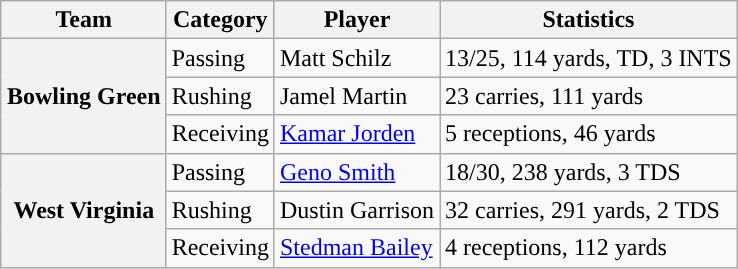<table class="wikitable" style="float:right">
<tr>
<th>Team</th>
<th>Category</th>
<th>Player</th>
<th>Statistics</th>
</tr>
<tr>
<th rowspan=3>Bowling Green</th>
<td>Passing</td>
<td>Matt Schilz</td>
<td>13/25, 114 yards, TD, 3 INTS</td>
</tr>
<tr>
<td>Rushing</td>
<td>Jamel Martin</td>
<td>23 carries, 111 yards</td>
</tr>
<tr>
<td>Receiving</td>
<td><a href='#'>Kamar Jorden</a></td>
<td>5 receptions, 46 yards</td>
</tr>
<tr>
<th rowspan=3>West Virginia</th>
<td>Passing</td>
<td><a href='#'>Geno Smith</a></td>
<td>18/30, 238 yards, 3 TDS</td>
</tr>
<tr>
<td>Rushing</td>
<td>Dustin Garrison</td>
<td>32 carries, 291 yards, 2 TDS</td>
</tr>
<tr>
<td>Receiving</td>
<td><a href='#'>Stedman Bailey</a></td>
<td>4 receptions, 112 yards</td>
</tr>
</table>
